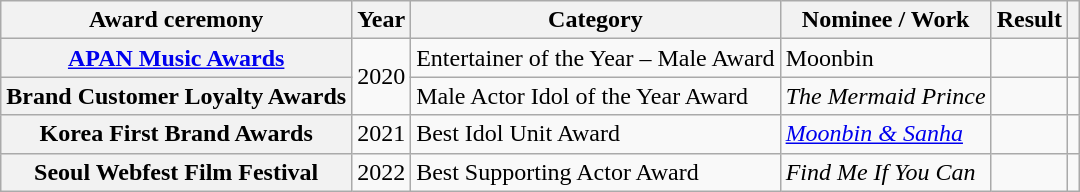<table class="wikitable plainrowheaders sortable">
<tr>
<th scope="col">Award ceremony</th>
<th scope="col">Year</th>
<th scope="col">Category</th>
<th scope="col">Nominee / Work</th>
<th scope="col">Result</th>
<th scope="col" class="unsortable"></th>
</tr>
<tr>
<th scope="row"><a href='#'>APAN Music Awards</a></th>
<td rowspan="2" style="text-align:center">2020</td>
<td>Entertainer of the Year – Male Award</td>
<td>Moonbin</td>
<td></td>
<td></td>
</tr>
<tr>
<th scope="row">Brand Customer Loyalty Awards</th>
<td>Male Actor Idol of the Year Award</td>
<td><em>The Mermaid Prince</em></td>
<td></td>
<td style="text-align:center"></td>
</tr>
<tr>
<th scope="row">Korea First Brand Awards</th>
<td style="text-align:center">2021</td>
<td>Best Idol Unit Award </td>
<td><em><a href='#'>Moonbin & Sanha</a></em></td>
<td></td>
<td style="text-align:center"></td>
</tr>
<tr>
<th scope="row">Seoul Webfest Film Festival</th>
<td style="text-align:center">2022</td>
<td>Best Supporting Actor Award</td>
<td><em>Find Me If You Can</em></td>
<td></td>
<td></td>
</tr>
</table>
